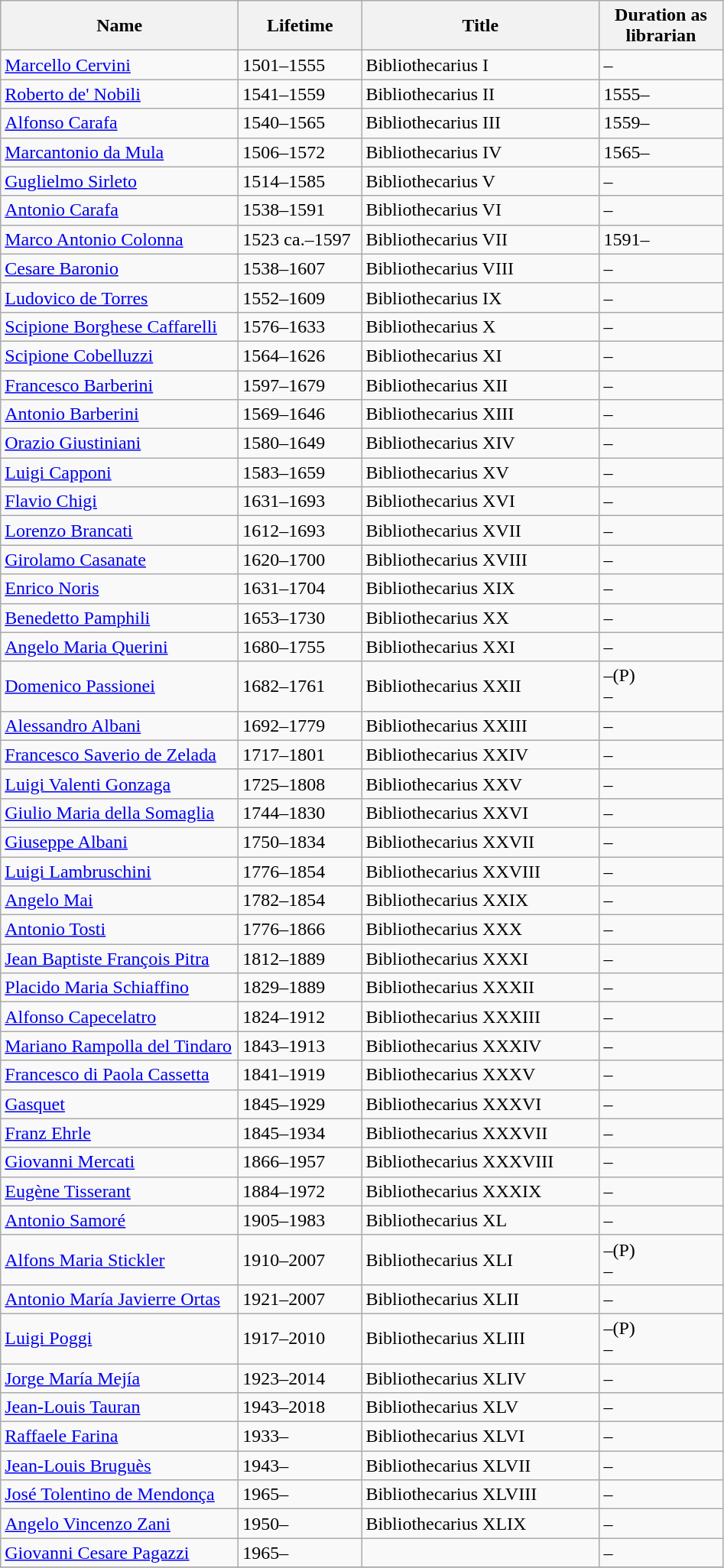<table class="wikitable sortable">
<tr>
<th style="width:200px;">Name</th>
<th style="width:100px;">Lifetime</th>
<th style="width:200px;">Title</th>
<th style="width:100px;">Duration as librarian</th>
</tr>
<tr>
<td><a href='#'>Marcello Cervini</a></td>
<td>1501–1555</td>
<td>Bibliothecarius I</td>
<td>–</td>
</tr>
<tr>
<td><a href='#'>Roberto de' Nobili</a></td>
<td>1541–1559</td>
<td>Bibliothecarius II</td>
<td>1555–</td>
</tr>
<tr>
<td><a href='#'>Alfonso Carafa</a></td>
<td>1540–1565</td>
<td>Bibliothecarius III</td>
<td>1559–</td>
</tr>
<tr>
<td><a href='#'>Marcantonio da Mula</a></td>
<td>1506–1572</td>
<td>Bibliothecarius IV</td>
<td>1565–</td>
</tr>
<tr>
<td><a href='#'>Guglielmo Sirleto</a></td>
<td>1514–1585</td>
<td>Bibliothecarius V</td>
<td>–</td>
</tr>
<tr>
<td><a href='#'>Antonio Carafa</a></td>
<td>1538–1591</td>
<td>Bibliothecarius VI</td>
<td>–<br></td>
</tr>
<tr>
<td><a href='#'>Marco Antonio Colonna</a></td>
<td>1523 ca.–1597</td>
<td>Bibliothecarius VII</td>
<td>1591–</td>
</tr>
<tr>
<td><a href='#'>Cesare Baronio</a></td>
<td>1538–1607</td>
<td>Bibliothecarius VIII</td>
<td>–</td>
</tr>
<tr>
<td><a href='#'>Ludovico de Torres</a></td>
<td>1552–1609</td>
<td>Bibliothecarius IX</td>
<td>–</td>
</tr>
<tr>
<td><a href='#'>Scipione Borghese Caffarelli</a></td>
<td>1576–1633</td>
<td>Bibliothecarius X</td>
<td>–</td>
</tr>
<tr>
<td><a href='#'>Scipione Cobelluzzi</a></td>
<td>1564–1626</td>
<td>Bibliothecarius XI</td>
<td>–</td>
</tr>
<tr>
<td><a href='#'>Francesco Barberini</a></td>
<td>1597–1679</td>
<td>Bibliothecarius XII</td>
<td>–</td>
</tr>
<tr>
<td><a href='#'>Antonio Barberini</a></td>
<td>1569–1646</td>
<td>Bibliothecarius XIII</td>
<td>–</td>
</tr>
<tr>
<td><a href='#'>Orazio Giustiniani</a></td>
<td>1580–1649</td>
<td>Bibliothecarius XIV</td>
<td>–</td>
</tr>
<tr>
<td><a href='#'>Luigi Capponi</a></td>
<td>1583–1659</td>
<td>Bibliothecarius XV</td>
<td>–</td>
</tr>
<tr>
<td><a href='#'>Flavio Chigi</a></td>
<td>1631–1693</td>
<td>Bibliothecarius XVI</td>
<td>–</td>
</tr>
<tr>
<td><a href='#'>Lorenzo Brancati</a></td>
<td>1612–1693</td>
<td>Bibliothecarius XVII</td>
<td>–</td>
</tr>
<tr>
<td><a href='#'>Girolamo Casanate</a></td>
<td>1620–1700</td>
<td>Bibliothecarius XVIII</td>
<td>–</td>
</tr>
<tr>
<td><a href='#'>Enrico Noris</a></td>
<td>1631–1704</td>
<td>Bibliothecarius XIX</td>
<td>–</td>
</tr>
<tr>
<td><a href='#'>Benedetto Pamphili</a></td>
<td>1653–1730</td>
<td>Bibliothecarius XX</td>
<td>–</td>
</tr>
<tr>
<td><a href='#'>Angelo Maria Querini</a></td>
<td>1680–1755</td>
<td>Bibliothecarius XXI</td>
<td>–</td>
</tr>
<tr>
<td><a href='#'>Domenico Passionei</a></td>
<td>1682–1761</td>
<td>Bibliothecarius XXII</td>
<td>–(P)<br>–</td>
</tr>
<tr>
<td><a href='#'>Alessandro Albani</a></td>
<td>1692–1779</td>
<td>Bibliothecarius XXIII</td>
<td>–</td>
</tr>
<tr>
<td><a href='#'>Francesco Saverio de Zelada</a></td>
<td>1717–1801</td>
<td>Bibliothecarius XXIV</td>
<td>–</td>
</tr>
<tr>
<td><a href='#'>Luigi Valenti Gonzaga</a></td>
<td>1725–1808</td>
<td>Bibliothecarius XXV</td>
<td>–</td>
</tr>
<tr>
<td><a href='#'>Giulio Maria della Somaglia</a></td>
<td>1744–1830</td>
<td>Bibliothecarius XXVI</td>
<td>–</td>
</tr>
<tr>
<td><a href='#'>Giuseppe Albani</a></td>
<td>1750–1834</td>
<td>Bibliothecarius XXVII</td>
<td>–</td>
</tr>
<tr>
<td><a href='#'>Luigi Lambruschini</a></td>
<td>1776–1854</td>
<td>Bibliothecarius XXVIII</td>
<td>–</td>
</tr>
<tr>
<td><a href='#'>Angelo Mai</a></td>
<td>1782–1854</td>
<td>Bibliothecarius XXIX</td>
<td>–</td>
</tr>
<tr>
<td><a href='#'>Antonio Tosti</a></td>
<td>1776–1866</td>
<td>Bibliothecarius XXX</td>
<td>–</td>
</tr>
<tr>
<td><a href='#'>Jean Baptiste François Pitra</a></td>
<td>1812–1889</td>
<td>Bibliothecarius XXXI</td>
<td>–</td>
</tr>
<tr>
<td><a href='#'>Placido Maria Schiaffino</a></td>
<td>1829–1889</td>
<td>Bibliothecarius XXXII</td>
<td>–</td>
</tr>
<tr>
<td><a href='#'>Alfonso Capecelatro</a></td>
<td>1824–1912</td>
<td>Bibliothecarius XXXIII</td>
<td>–</td>
</tr>
<tr>
<td><a href='#'>Mariano Rampolla del Tindaro</a></td>
<td>1843–1913</td>
<td>Bibliothecarius XXXIV</td>
<td>–</td>
</tr>
<tr>
<td><a href='#'>Francesco di Paola Cassetta</a></td>
<td>1841–1919</td>
<td>Bibliothecarius XXXV</td>
<td>–</td>
</tr>
<tr>
<td><a href='#'> Gasquet</a></td>
<td>1845–1929</td>
<td>Bibliothecarius XXXVI</td>
<td>–</td>
</tr>
<tr>
<td><a href='#'>Franz Ehrle</a></td>
<td>1845–1934</td>
<td>Bibliothecarius XXXVII</td>
<td>–</td>
</tr>
<tr>
<td><a href='#'>Giovanni Mercati</a></td>
<td>1866–1957</td>
<td>Bibliothecarius XXXVIII</td>
<td>–</td>
</tr>
<tr>
<td><a href='#'>Eugène Tisserant</a></td>
<td>1884–1972</td>
<td>Bibliothecarius XXXIX</td>
<td>–</td>
</tr>
<tr>
<td><a href='#'>Antonio Samoré</a></td>
<td>1905–1983</td>
<td>Bibliothecarius XL</td>
<td>–</td>
</tr>
<tr>
<td><a href='#'>Alfons Maria Stickler</a></td>
<td>1910–2007</td>
<td>Bibliothecarius XLI</td>
<td>–(P)<br>–</td>
</tr>
<tr>
<td><a href='#'>Antonio María Javierre Ortas</a></td>
<td>1921–2007</td>
<td>Bibliothecarius XLII</td>
<td>–</td>
</tr>
<tr>
<td><a href='#'>Luigi Poggi</a></td>
<td>1917–2010</td>
<td>Bibliothecarius XLIII</td>
<td>–(P)<br>–</td>
</tr>
<tr>
<td><a href='#'>Jorge María Mejía</a></td>
<td>1923–2014</td>
<td>Bibliothecarius XLIV</td>
<td>–</td>
</tr>
<tr>
<td><a href='#'>Jean-Louis Tauran</a></td>
<td>1943–2018</td>
<td>Bibliothecarius XLV</td>
<td>–</td>
</tr>
<tr>
<td><a href='#'>Raffaele Farina</a></td>
<td>1933–</td>
<td>Bibliothecarius XLVI</td>
<td>–</td>
</tr>
<tr>
<td><a href='#'>Jean-Louis Bruguès</a></td>
<td>1943–</td>
<td>Bibliothecarius XLVII</td>
<td>–</td>
</tr>
<tr>
<td><a href='#'>José Tolentino de Mendonça</a></td>
<td>1965–</td>
<td>Bibliothecarius XLVIII</td>
<td>–</td>
</tr>
<tr>
<td><a href='#'>Angelo Vincenzo Zani</a></td>
<td>1950–</td>
<td>Bibliothecarius XLIX</td>
<td>–</td>
</tr>
<tr>
<td><a href='#'>Giovanni Cesare Pagazzi</a></td>
<td>1965–</td>
<td></td>
<td>–</td>
</tr>
<tr>
</tr>
</table>
